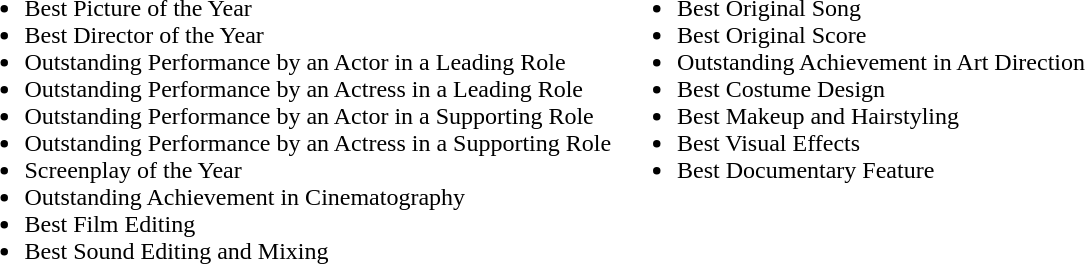<table>
<tr>
<td valign="top"><br><ul><li>Best Picture of the Year</li><li>Best Director of the Year</li><li>Outstanding Performance by an Actor in a Leading Role</li><li>Outstanding Performance by an Actress in a Leading Role</li><li>Outstanding Performance by an Actor in a Supporting Role</li><li>Outstanding Performance by an Actress in a Supporting Role</li><li>Screenplay of the Year</li><li>Outstanding Achievement in Cinematography</li><li>Best Film Editing</li><li>Best Sound Editing and Mixing</li></ul></td>
<td valign="top"><br><ul><li>Best Original Song</li><li>Best Original Score</li><li>Outstanding Achievement in Art Direction</li><li>Best Costume Design</li><li>Best Makeup and Hairstyling</li><li>Best Visual Effects</li><li>Best Documentary Feature</li></ul></td>
</tr>
</table>
